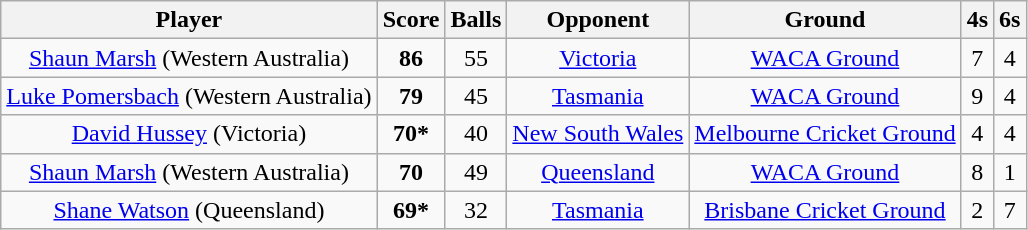<table class="wikitable">
<tr>
<th>Player</th>
<th>Score</th>
<th>Balls</th>
<th>Opponent</th>
<th>Ground</th>
<th>4s</th>
<th>6s</th>
</tr>
<tr align=center>
<td><a href='#'>Shaun Marsh</a> (Western Australia)</td>
<td><strong>86</strong></td>
<td>55</td>
<td><a href='#'>Victoria</a></td>
<td><a href='#'>WACA Ground</a></td>
<td>7</td>
<td>4</td>
</tr>
<tr align=center>
<td><a href='#'>Luke Pomersbach</a> (Western Australia)</td>
<td><strong>79</strong></td>
<td>45</td>
<td><a href='#'>Tasmania</a></td>
<td><a href='#'>WACA Ground</a></td>
<td>9</td>
<td>4</td>
</tr>
<tr align=center>
<td><a href='#'>David Hussey</a> (Victoria)</td>
<td><strong>70*</strong></td>
<td>40</td>
<td><a href='#'>New South Wales</a></td>
<td><a href='#'>Melbourne Cricket Ground</a></td>
<td>4</td>
<td>4</td>
</tr>
<tr align=center>
<td><a href='#'>Shaun Marsh</a> (Western Australia)</td>
<td><strong>70</strong></td>
<td>49</td>
<td><a href='#'>Queensland</a></td>
<td><a href='#'>WACA Ground</a></td>
<td>8</td>
<td>1</td>
</tr>
<tr align=center>
<td><a href='#'>Shane Watson</a> (Queensland)</td>
<td><strong>69*</strong></td>
<td>32</td>
<td><a href='#'>Tasmania</a></td>
<td><a href='#'>Brisbane Cricket Ground</a></td>
<td>2</td>
<td>7</td>
</tr>
</table>
